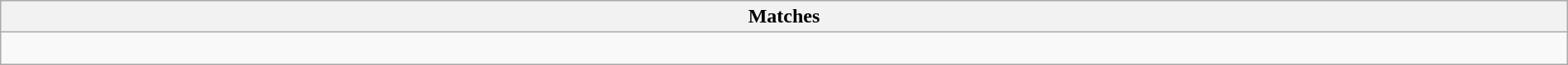<table class="wikitable collapsible collapsed" style="width:100%;">
<tr>
<th>Matches</th>
</tr>
<tr>
<td><br></td>
</tr>
</table>
